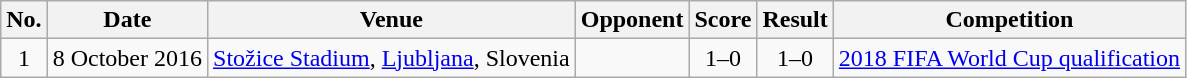<table class="wikitable sortable">
<tr>
<th scope="col">No.</th>
<th scope="col">Date</th>
<th scope="col">Venue</th>
<th scope="col">Opponent</th>
<th scope="col">Score</th>
<th scope="col">Result</th>
<th scope="col">Competition</th>
</tr>
<tr>
<td align="center">1</td>
<td>8 October 2016</td>
<td><a href='#'>Stožice Stadium</a>, <a href='#'>Ljubljana</a>, Slovenia</td>
<td></td>
<td style="text-align:center">1–0</td>
<td style="text-align:center">1–0</td>
<td><a href='#'>2018 FIFA World Cup qualification</a></td>
</tr>
</table>
